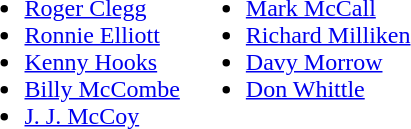<table>
<tr style="vertical-align:top">
<td><br><ul><li><a href='#'>Roger Clegg</a></li><li><a href='#'>Ronnie Elliott</a></li><li><a href='#'>Kenny Hooks</a></li><li><a href='#'>Billy McCombe</a></li><li><a href='#'>J. J. McCoy</a></li></ul></td>
<td><br><ul><li><a href='#'>Mark McCall</a></li><li><a href='#'>Richard Milliken</a></li><li><a href='#'>Davy Morrow</a></li><li><a href='#'>Don Whittle</a></li></ul></td>
</tr>
</table>
